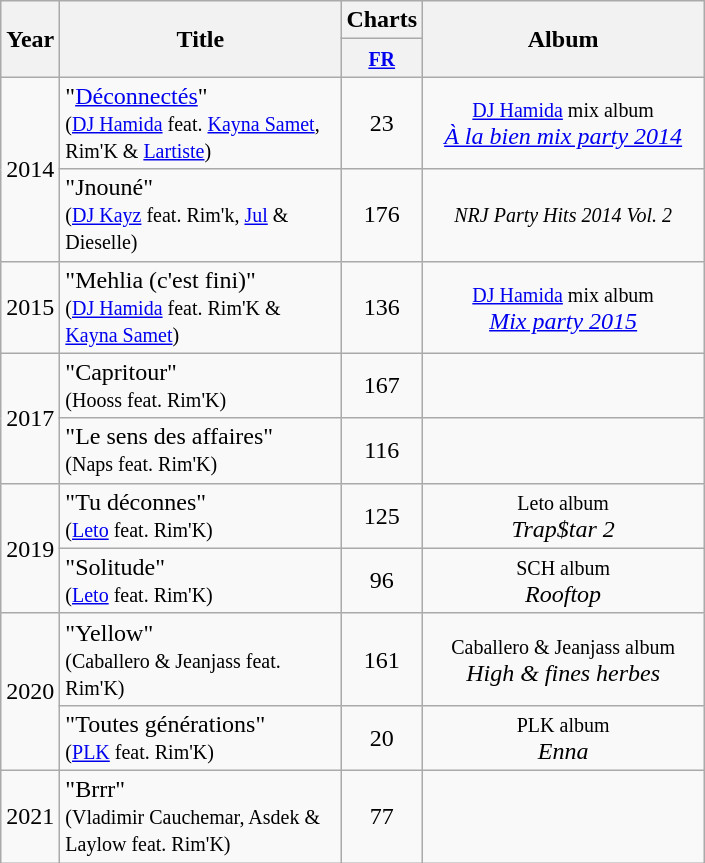<table class="wikitable">
<tr>
<th align="center" rowspan="2">Year</th>
<th align="center" rowspan="2" width="180">Title</th>
<th align="center" colspan="1">Charts</th>
<th align="center" rowspan="2" width="180">Album</th>
</tr>
<tr>
<th width="20"><small><a href='#'>FR</a></small><br></th>
</tr>
<tr>
<td align="center" rowspan="2">2014</td>
<td>"<a href='#'>Déconnectés</a>" <br><small>(<a href='#'>DJ Hamida</a> feat. <a href='#'>Kayna Samet</a>, Rim'K & <a href='#'>Lartiste</a>)</small></td>
<td align="center">23</td>
<td align="center"><small><a href='#'>DJ Hamida</a> mix album</small><br> <em><a href='#'>À la bien mix party 2014</a></em></td>
</tr>
<tr>
<td>"Jnouné" <br><small>(<a href='#'>DJ Kayz</a> feat. Rim'k, <a href='#'>Jul</a> & Dieselle)</small></td>
<td align="center">176</td>
<td align="center"><small><em>NRJ Party Hits 2014 Vol. 2</em></small></td>
</tr>
<tr>
<td align="center">2015</td>
<td>"Mehlia (c'est fini)" <br><small>(<a href='#'>DJ Hamida</a> feat. Rim'K & <a href='#'>Kayna Samet</a>)</small></td>
<td align="center">136</td>
<td align="center"><small><a href='#'>DJ Hamida</a> mix album</small><br> <em><a href='#'>Mix party 2015</a></em></td>
</tr>
<tr>
<td align="center" rowspan="2">2017</td>
<td>"Capritour" <br><small>(Hooss feat. Rim'K)</small></td>
<td align="center">167</td>
<td align="center"></td>
</tr>
<tr>
<td>"Le sens des affaires" <br><small>(Naps feat. Rim'K)</small></td>
<td align="center">116</td>
<td align="center"></td>
</tr>
<tr>
<td align="center" rowspan=2>2019</td>
<td>"Tu déconnes" <br><small>(<a href='#'>Leto</a> feat. Rim'K)</small></td>
<td align="center">125</td>
<td align="center"><small>Leto album</small><br><em>Trap$tar 2</em></td>
</tr>
<tr>
<td>"Solitude" <br><small>(<a href='#'>Leto</a> feat. Rim'K)</small></td>
<td align="center">96</td>
<td align="center"><small>SCH album</small><br><em>Rooftop</em></td>
</tr>
<tr>
<td align="center" rowspan=2>2020</td>
<td>"Yellow" <br><small>(Caballero & Jeanjass feat. Rim'K)</small></td>
<td align="center">161</td>
<td align="center"><small>Caballero & Jeanjass album</small><br><em>High & fines herbes</em></td>
</tr>
<tr>
<td>"Toutes générations" <br><small>(<a href='#'>PLK</a> feat. Rim'K)</small></td>
<td align="center">20</td>
<td align="center"><small>PLK album</small><br><em>Enna</em></td>
</tr>
<tr>
<td align="center">2021</td>
<td>"Brrr" <br><small>(Vladimir Cauchemar, Asdek & Laylow feat. Rim'K)</small></td>
<td align="center">77</td>
<td align="center"></td>
</tr>
</table>
